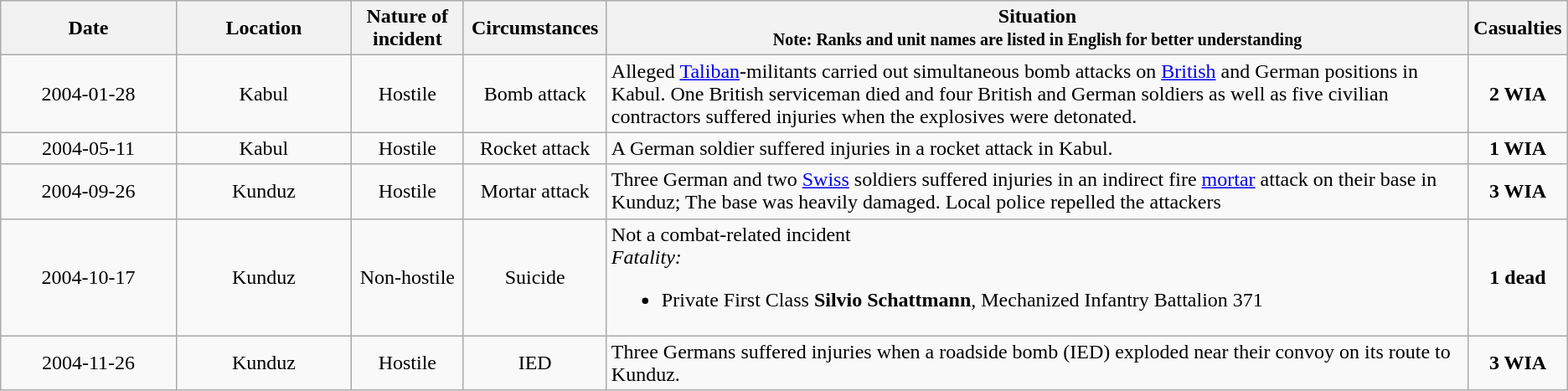<table class="wikitable">
<tr>
<th style="width: 11%">Date</th>
<th style="width: 11%">Location</th>
<th style="width: 7%">Nature of incident</th>
<th style="width: 9%">Circumstances</th>
<th style="width: 54%">Situation<br><small>Note: Ranks and unit names are listed in English for better understanding</small></th>
<th style="width: 6%">Casualties</th>
</tr>
<tr>
<td align="center">2004-01-28</td>
<td align="center">Kabul</td>
<td align="center">Hostile</td>
<td align="center">Bomb attack</td>
<td>Alleged <a href='#'>Taliban</a>-militants carried out simultaneous bomb attacks on <a href='#'>British</a> and German positions in Kabul. One British serviceman died and four British and German soldiers as well as five civilian contractors suffered injuries when the explosives were detonated.</td>
<td align="center"><strong>2 WIA</strong></td>
</tr>
<tr>
<td align="center">2004-05-11</td>
<td align="center">Kabul</td>
<td align="center">Hostile</td>
<td align="center">Rocket attack</td>
<td>A German soldier suffered injuries in a rocket attack in Kabul.</td>
<td align="center"><strong>1 WIA</strong></td>
</tr>
<tr>
<td align="center">2004-09-26</td>
<td align="center">Kunduz</td>
<td align="center">Hostile</td>
<td align="center">Mortar attack</td>
<td>Three German and two <a href='#'>Swiss</a> soldiers suffered injuries in an indirect fire <a href='#'>mortar</a> attack on their base in Kunduz; The base was heavily damaged. Local police repelled the attackers</td>
<td align="center"><strong>3 WIA</strong></td>
</tr>
<tr>
<td align="center">2004-10-17</td>
<td align="center">Kunduz</td>
<td align="center">Non-hostile</td>
<td align="center">Suicide</td>
<td>Not a combat-related incident<br><em>Fatality:</em><ul><li>Private First Class <strong>Silvio Schattmann</strong>, Mechanized Infantry Battalion 371</li></ul></td>
<td align="center"><strong>1 dead</strong></td>
</tr>
<tr>
<td align="center">2004-11-26</td>
<td align="center">Kunduz</td>
<td align="center">Hostile</td>
<td align="center">IED</td>
<td>Three Germans suffered injuries when a roadside bomb (IED) exploded near their convoy on its route to Kunduz.</td>
<td align="center"><strong>3 WIA</strong></td>
</tr>
</table>
